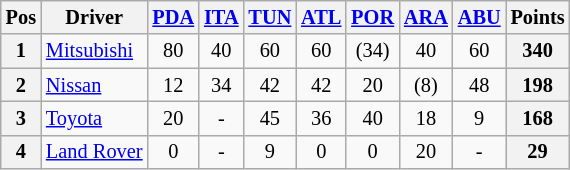<table class="wikitable" style="font-size: 85%; text-align: center;">
<tr valign="top">
<th valign="middle">Pos</th>
<th valign="middle">Driver</th>
<th><a href='#'>PDA</a><br></th>
<th><a href='#'>ITA</a><br></th>
<th><a href='#'>TUN</a><br></th>
<th><a href='#'>ATL</a><br></th>
<th><a href='#'>POR</a><br></th>
<th><a href='#'>ARA</a><br></th>
<th><a href='#'>ABU</a><br></th>
<th valign="middle">Points</th>
</tr>
<tr>
<th>1</th>
<td align=left> <a href='#'>Mitsubishi</a></td>
<td>80</td>
<td>40</td>
<td>60</td>
<td>60</td>
<td>(34)</td>
<td>40</td>
<td>60</td>
<th>340</th>
</tr>
<tr>
<th>2</th>
<td align=left> <a href='#'>Nissan</a></td>
<td>12</td>
<td>34</td>
<td>42</td>
<td>42</td>
<td>20</td>
<td>(8)</td>
<td>48</td>
<th>198</th>
</tr>
<tr>
<th>3</th>
<td align=left> <a href='#'>Toyota</a></td>
<td>20</td>
<td>-</td>
<td>45</td>
<td>36</td>
<td>40</td>
<td>18</td>
<td>9</td>
<th>168</th>
</tr>
<tr>
<th>4</th>
<td align=left> <a href='#'>Land Rover</a></td>
<td>0</td>
<td>-</td>
<td>9</td>
<td>0</td>
<td>0</td>
<td>20</td>
<td>-</td>
<th>29</th>
</tr>
</table>
